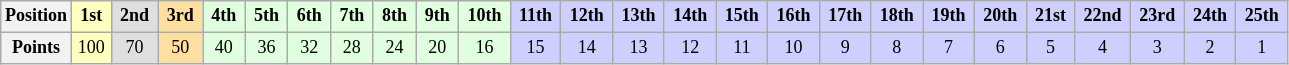<table class="wikitable" style="font-size: 75%; text-align:center">
<tr>
<th>Position</th>
<th style="background-color:#ffffbf"> 1st </th>
<th style="background-color:#dfdfdf"> 2nd </th>
<th style="background-color:#ffdf9f"> 3rd </th>
<th style="background-color:#dfffdf"> 4th </th>
<th style="background-color:#dfffdf"> 5th </th>
<th style="background-color:#dfffdf"> 6th </th>
<th style="background-color:#dfffdf"> 7th </th>
<th style="background-color:#dfffdf"> 8th </th>
<th style="background-color:#dfffdf"> 9th </th>
<th style="background-color:#dfffdf"> 10th </th>
<th style="background-color:#CFCFFF"> 11th </th>
<th style="background-color:#CFCFFF"> 12th </th>
<th style="background-color:#CFCFFF"> 13th </th>
<th style="background-color:#CFCFFF"> 14th </th>
<th style="background-color:#CFCFFF"> 15th </th>
<th style="background-color:#CFCFFF"> 16th </th>
<th style="background-color:#CFCFFF"> 17th </th>
<th style="background-color:#CFCFFF"> 18th </th>
<th style="background-color:#CFCFFF"> 19th </th>
<th style="background-color:#CFCFFF"> 20th </th>
<th style="background-color:#CFCFFF"> 21st </th>
<th style="background-color:#CFCFFF"> 22nd </th>
<th style="background-color:#CFCFFF"> 23rd </th>
<th style="background-color:#CFCFFF"> 24th </th>
<th style="background-color:#CFCFFF"> 25th </th>
</tr>
<tr>
<th>Points</th>
<td style="background-color:#ffffbf">100</td>
<td style="background-color:#dfdfdf">70</td>
<td style="background-color:#ffdf9f">50</td>
<td style="background-color:#dfffdf">40</td>
<td style="background-color:#dfffdf">36</td>
<td style="background-color:#dfffdf">32</td>
<td style="background-color:#dfffdf">28</td>
<td style="background-color:#dfffdf">24</td>
<td style="background-color:#dfffdf">20</td>
<td style="background-color:#dfffdf">16</td>
<td style="background-color:#CFCFFF">15</td>
<td style="background-color:#CFCFFF">14</td>
<td style="background-color:#CFCFFF">13</td>
<td style="background-color:#CFCFFF">12</td>
<td style="background-color:#CFCFFF">11</td>
<td style="background-color:#CFCFFF">10</td>
<td style="background-color:#CFCFFF">9</td>
<td style="background-color:#CFCFFF">8</td>
<td style="background-color:#CFCFFF">7</td>
<td style="background-color:#CFCFFF">6</td>
<td style="background-color:#CFCFFF">5</td>
<td style="background-color:#CFCFFF">4</td>
<td style="background-color:#CFCFFF">3</td>
<td style="background-color:#CFCFFF">2</td>
<td style="background-color:#CFCFFF">1</td>
</tr>
</table>
